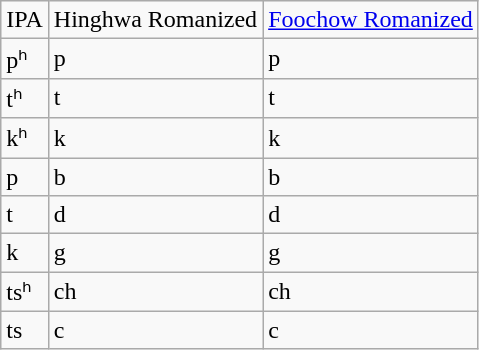<table class="wikitable">
<tr>
<td>IPA</td>
<td>Hinghwa Romanized</td>
<td><a href='#'>Foochow Romanized</a></td>
</tr>
<tr>
<td>pʰ</td>
<td>p</td>
<td>p</td>
</tr>
<tr>
<td>tʰ</td>
<td>t</td>
<td>t</td>
</tr>
<tr>
<td>kʰ</td>
<td>k</td>
<td>k</td>
</tr>
<tr>
<td>p</td>
<td>b</td>
<td>b</td>
</tr>
<tr>
<td>t</td>
<td>d</td>
<td>d</td>
</tr>
<tr>
<td>k</td>
<td>g</td>
<td>g</td>
</tr>
<tr>
<td>tsʰ</td>
<td>ch</td>
<td>ch</td>
</tr>
<tr>
<td>ts</td>
<td>c</td>
<td>c</td>
</tr>
</table>
